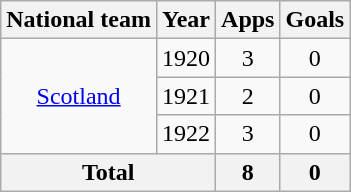<table class=wikitable style="text-align: center">
<tr>
<th>National team</th>
<th>Year</th>
<th>Apps</th>
<th>Goals</th>
</tr>
<tr>
<td rowspan=3><a href='#'>Scotland</a></td>
<td>1920</td>
<td>3</td>
<td>0</td>
</tr>
<tr>
<td>1921</td>
<td>2</td>
<td>0</td>
</tr>
<tr>
<td>1922</td>
<td>3</td>
<td>0</td>
</tr>
<tr>
<th colspan=2>Total</th>
<th>8</th>
<th>0</th>
</tr>
</table>
